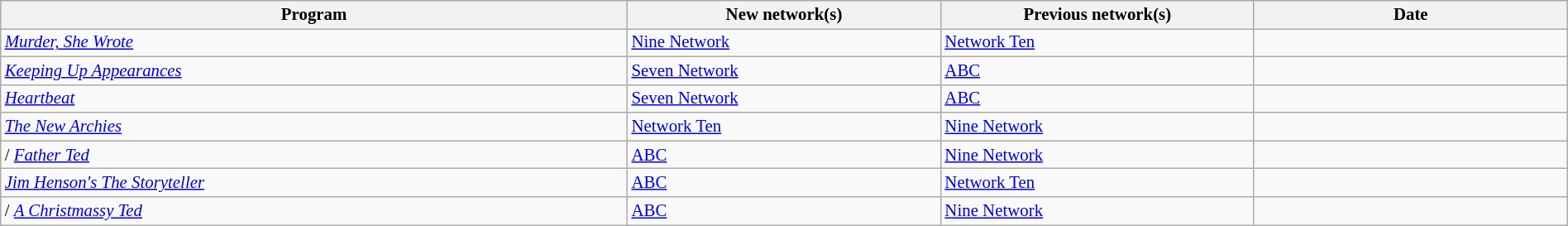<table class="wikitable sortable" width="100%" style="font-size:87%;">
<tr bgcolor="#efefef">
<th width=40%>Program</th>
<th width=20%>New network(s)</th>
<th width=20%>Previous network(s)</th>
<th width=20%>Date</th>
</tr>
<tr>
<td> <em><a href='#'>Murder, She Wrote</a></em></td>
<td><a href='#'>Nine Network</a></td>
<td><a href='#'>Network Ten</a></td>
<td></td>
</tr>
<tr>
<td> <em><a href='#'>Keeping Up Appearances</a></em></td>
<td><a href='#'>Seven Network</a></td>
<td><a href='#'>ABC</a></td>
<td></td>
</tr>
<tr>
<td> <em><a href='#'>Heartbeat</a></em></td>
<td><a href='#'>Seven Network</a></td>
<td><a href='#'>ABC</a></td>
<td></td>
</tr>
<tr>
<td> <em><a href='#'>The New Archies</a></em></td>
<td><a href='#'>Network Ten</a></td>
<td><a href='#'>Nine Network</a></td>
<td></td>
</tr>
<tr>
<td>/ <em><a href='#'>Father Ted</a></em></td>
<td><a href='#'>ABC</a></td>
<td><a href='#'>Nine Network</a></td>
<td></td>
</tr>
<tr>
<td> <em><a href='#'>Jim Henson's The Storyteller</a></em></td>
<td><a href='#'>ABC</a></td>
<td><a href='#'>Network Ten</a></td>
<td></td>
</tr>
<tr>
<td>/ <em><a href='#'>A Christmassy Ted</a></em></td>
<td><a href='#'>ABC</a></td>
<td><a href='#'>Nine Network</a></td>
<td></td>
</tr>
</table>
